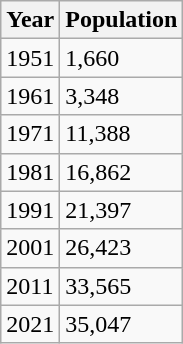<table class="wikitable">
<tr>
<th>Year</th>
<th>Population</th>
</tr>
<tr>
<td>1951</td>
<td>1,660</td>
</tr>
<tr>
<td>1961</td>
<td>3,348</td>
</tr>
<tr>
<td>1971</td>
<td>11,388</td>
</tr>
<tr>
<td>1981</td>
<td>16,862</td>
</tr>
<tr>
<td>1991</td>
<td>21,397</td>
</tr>
<tr>
<td>2001</td>
<td>26,423</td>
</tr>
<tr>
<td>2011</td>
<td>33,565</td>
</tr>
<tr>
<td>2021</td>
<td>35,047</td>
</tr>
</table>
